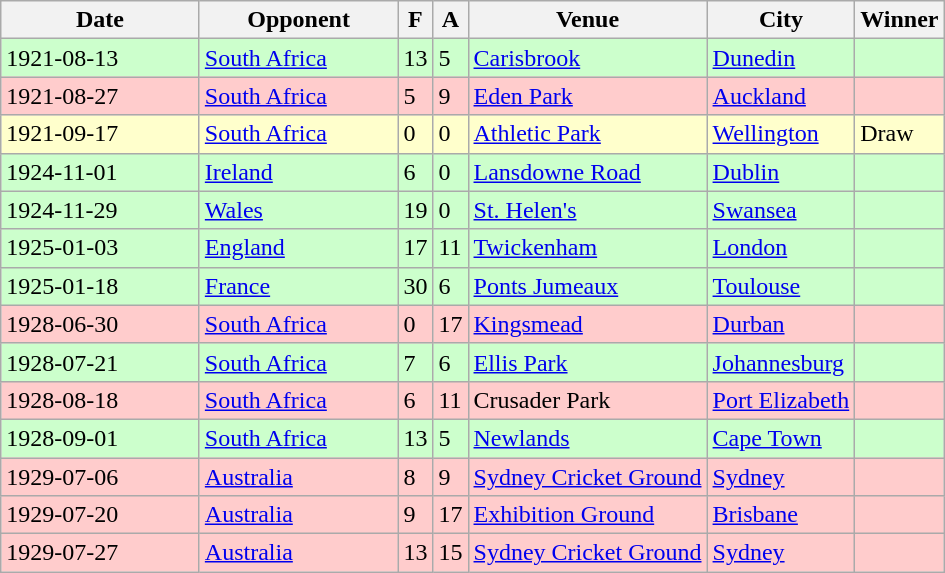<table class="wikitable sortable">
<tr>
<th width="125">Date</th>
<th width="125">Opponent</th>
<th>F</th>
<th>A</th>
<th>Venue</th>
<th>City</th>
<th>Winner</th>
</tr>
<tr bgcolor="#CCFFCC">
<td>1921-08-13</td>
<td><a href='#'>South Africa</a></td>
<td>13</td>
<td>5</td>
<td><a href='#'>Carisbrook</a></td>
<td><a href='#'>Dunedin</a></td>
<td></td>
</tr>
<tr bgcolor="#FFCCCC">
<td>1921-08-27</td>
<td><a href='#'>South Africa</a></td>
<td>5</td>
<td>9</td>
<td><a href='#'>Eden Park</a></td>
<td><a href='#'>Auckland</a></td>
<td></td>
</tr>
<tr bgcolor="#FFFFCC">
<td>1921-09-17</td>
<td><a href='#'>South Africa</a></td>
<td>0</td>
<td>0</td>
<td><a href='#'>Athletic Park</a></td>
<td><a href='#'>Wellington</a></td>
<td>Draw</td>
</tr>
<tr bgcolor="#CCFFCC">
<td>1924-11-01</td>
<td><a href='#'>Ireland</a></td>
<td>6</td>
<td>0</td>
<td><a href='#'>Lansdowne Road</a></td>
<td><a href='#'>Dublin</a></td>
<td></td>
</tr>
<tr bgcolor="#CCFFCC">
<td>1924-11-29</td>
<td><a href='#'>Wales</a></td>
<td>19</td>
<td>0</td>
<td><a href='#'>St. Helen's</a></td>
<td><a href='#'>Swansea</a></td>
<td></td>
</tr>
<tr bgcolor="#CCFFCC">
<td>1925-01-03</td>
<td><a href='#'>England</a></td>
<td>17</td>
<td>11</td>
<td><a href='#'>Twickenham</a></td>
<td><a href='#'>London</a></td>
<td></td>
</tr>
<tr bgcolor="#CCFFCC">
<td>1925-01-18</td>
<td><a href='#'>France</a></td>
<td>30</td>
<td>6</td>
<td><a href='#'>Ponts Jumeaux</a></td>
<td><a href='#'>Toulouse</a></td>
<td></td>
</tr>
<tr bgcolor="#FFCCCC">
<td>1928-06-30</td>
<td><a href='#'>South Africa</a></td>
<td>0</td>
<td>17</td>
<td><a href='#'>Kingsmead</a></td>
<td><a href='#'>Durban</a></td>
<td></td>
</tr>
<tr bgcolor="#CCFFCC">
<td>1928-07-21</td>
<td><a href='#'>South Africa</a></td>
<td>7</td>
<td>6</td>
<td><a href='#'>Ellis Park</a></td>
<td><a href='#'>Johannesburg</a></td>
<td></td>
</tr>
<tr bgcolor="#FFCCCC">
<td>1928-08-18</td>
<td><a href='#'>South Africa</a></td>
<td>6</td>
<td>11</td>
<td>Crusader Park</td>
<td><a href='#'>Port Elizabeth</a></td>
<td></td>
</tr>
<tr bgcolor="#CCFFCC">
<td>1928-09-01</td>
<td><a href='#'>South Africa</a></td>
<td>13</td>
<td>5</td>
<td><a href='#'>Newlands</a></td>
<td><a href='#'>Cape Town</a></td>
<td></td>
</tr>
<tr bgcolor="#FFCCCC">
<td>1929-07-06</td>
<td><a href='#'>Australia</a></td>
<td>8</td>
<td>9</td>
<td><a href='#'>Sydney Cricket Ground</a></td>
<td><a href='#'>Sydney</a></td>
<td></td>
</tr>
<tr bgcolor="#FFCCCC">
<td>1929-07-20</td>
<td><a href='#'>Australia</a></td>
<td>9</td>
<td>17</td>
<td><a href='#'>Exhibition Ground</a></td>
<td><a href='#'>Brisbane</a></td>
<td></td>
</tr>
<tr bgcolor="#FFCCCC">
<td>1929-07-27</td>
<td><a href='#'>Australia</a></td>
<td>13</td>
<td>15</td>
<td><a href='#'>Sydney Cricket Ground</a></td>
<td><a href='#'>Sydney</a></td>
<td></td>
</tr>
</table>
